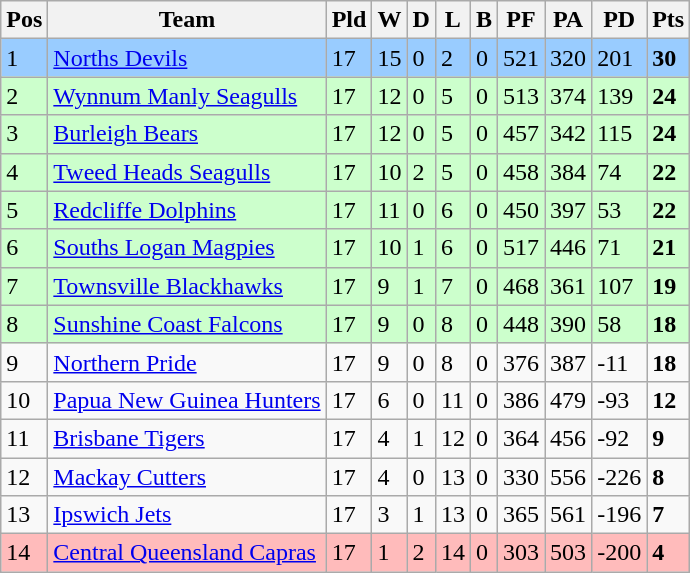<table class="wikitable">
<tr>
<th>Pos</th>
<th>Team</th>
<th>Pld</th>
<th>W</th>
<th>D</th>
<th>L</th>
<th>B</th>
<th>PF</th>
<th>PA</th>
<th>PD</th>
<th>Pts</th>
</tr>
<tr>
<td style="background:#9cf;">1</td>
<td style="background:#9cf;"> <a href='#'>Norths Devils</a></td>
<td style="background:#9cf;">17</td>
<td style="background:#9cf;">15</td>
<td style="background:#9cf;">0</td>
<td style="background:#9cf;">2</td>
<td style="background:#9cf;">0</td>
<td style="background:#9cf;">521</td>
<td style="background:#9cf;">320</td>
<td style="background:#9cf;">201</td>
<td style="background:#9cf;"><strong>30</strong></td>
</tr>
<tr>
<td style="background:#cfc;">2</td>
<td style="background:#cfc;"> <a href='#'>Wynnum Manly Seagulls</a></td>
<td style="background:#cfc;">17</td>
<td style="background:#cfc;">12</td>
<td style="background:#cfc;">0</td>
<td style="background:#cfc;">5</td>
<td style="background:#cfc;">0</td>
<td style="background:#cfc;">513</td>
<td style="background:#cfc;">374</td>
<td style="background:#cfc;">139</td>
<td style="background:#cfc;"><strong>24</strong></td>
</tr>
<tr>
<td style="background:#cfc;">3</td>
<td style="background:#cfc;"> <a href='#'>Burleigh Bears</a></td>
<td style="background:#cfc;">17</td>
<td style="background:#cfc;">12</td>
<td style="background:#cfc;">0</td>
<td style="background:#cfc;">5</td>
<td style="background:#cfc;">0</td>
<td style="background:#cfc;">457</td>
<td style="background:#cfc;">342</td>
<td style="background:#cfc;">115</td>
<td style="background:#cfc;"><strong>24</strong></td>
</tr>
<tr>
<td style="background:#cfc;">4</td>
<td style="background:#cfc;"> <a href='#'>Tweed Heads Seagulls</a></td>
<td style="background:#cfc;">17</td>
<td style="background:#cfc;">10</td>
<td style="background:#cfc;">2</td>
<td style="background:#cfc;">5</td>
<td style="background:#cfc;">0</td>
<td style="background:#cfc;">458</td>
<td style="background:#cfc;">384</td>
<td style="background:#cfc;">74</td>
<td style="background:#cfc;"><strong>22</strong></td>
</tr>
<tr>
<td style="background:#cfc;">5</td>
<td style="background:#cfc;"> <a href='#'>Redcliffe Dolphins</a></td>
<td style="background:#cfc;">17</td>
<td style="background:#cfc;">11</td>
<td style="background:#cfc;">0</td>
<td style="background:#cfc;">6</td>
<td style="background:#cfc;">0</td>
<td style="background:#cfc;">450</td>
<td style="background:#cfc;">397</td>
<td style="background:#cfc;">53</td>
<td style="background:#cfc;"><strong>22</strong></td>
</tr>
<tr>
<td style="background:#cfc;">6</td>
<td style="background:#cfc;"> <a href='#'>Souths Logan Magpies</a></td>
<td style="background:#cfc;">17</td>
<td style="background:#cfc;">10</td>
<td style="background:#cfc;">1</td>
<td style="background:#cfc;">6</td>
<td style="background:#cfc;">0</td>
<td style="background:#cfc;">517</td>
<td style="background:#cfc;">446</td>
<td style="background:#cfc;">71</td>
<td style="background:#cfc;"><strong>21</strong></td>
</tr>
<tr>
<td style="background:#cfc;">7</td>
<td style="background:#cfc;"> <a href='#'>Townsville Blackhawks</a></td>
<td style="background:#cfc;">17</td>
<td style="background:#cfc;">9</td>
<td style="background:#cfc;">1</td>
<td style="background:#cfc;">7</td>
<td style="background:#cfc;">0</td>
<td style="background:#cfc;">468</td>
<td style="background:#cfc;">361</td>
<td style="background:#cfc;">107</td>
<td style="background:#cfc;"><strong>19</strong></td>
</tr>
<tr>
<td style="background:#cfc;">8</td>
<td style="background:#cfc;"> <a href='#'>Sunshine Coast Falcons</a></td>
<td style="background:#cfc;">17</td>
<td style="background:#cfc;">9</td>
<td style="background:#cfc;">0</td>
<td style="background:#cfc;">8</td>
<td style="background:#cfc;">0</td>
<td style="background:#cfc;">448</td>
<td style="background:#cfc;">390</td>
<td style="background:#cfc;">58</td>
<td style="background:#cfc;"><strong>18</strong></td>
</tr>
<tr>
<td>9</td>
<td> <a href='#'>Northern Pride</a></td>
<td>17</td>
<td>9</td>
<td>0</td>
<td>8</td>
<td>0</td>
<td>376</td>
<td>387</td>
<td>-11</td>
<td><strong>18</strong></td>
</tr>
<tr>
<td>10</td>
<td> <a href='#'>Papua New Guinea Hunters</a></td>
<td>17</td>
<td>6</td>
<td>0</td>
<td>11</td>
<td>0</td>
<td>386</td>
<td>479</td>
<td>-93</td>
<td><strong>12</strong></td>
</tr>
<tr>
<td>11</td>
<td> <a href='#'>Brisbane Tigers</a></td>
<td>17</td>
<td>4</td>
<td>1</td>
<td>12</td>
<td>0</td>
<td>364</td>
<td>456</td>
<td>-92</td>
<td><strong>9</strong></td>
</tr>
<tr>
<td>12</td>
<td> <a href='#'>Mackay Cutters</a></td>
<td>17</td>
<td>4</td>
<td>0</td>
<td>13</td>
<td>0</td>
<td>330</td>
<td>556</td>
<td>-226</td>
<td><strong>8</strong></td>
</tr>
<tr>
<td>13</td>
<td> <a href='#'>Ipswich Jets</a></td>
<td>17</td>
<td>3</td>
<td>1</td>
<td>13</td>
<td>0</td>
<td>365</td>
<td>561</td>
<td>-196</td>
<td><strong>7</strong></td>
</tr>
<tr>
<td style="background:#fbb;">14</td>
<td style="background:#fbb;"> <a href='#'>Central Queensland Capras</a></td>
<td style="background:#fbb;">17</td>
<td style="background:#fbb;">1</td>
<td style="background:#fbb;">2</td>
<td style="background:#fbb;">14</td>
<td style="background:#fbb;">0</td>
<td style="background:#fbb;">303</td>
<td style="background:#fbb;">503</td>
<td style="background:#fbb;">-200</td>
<td style="background:#fbb;"><strong>4</strong></td>
</tr>
</table>
